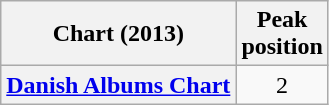<table class="wikitable sortable plainrowheaders" style="text-align:center">
<tr>
<th scope="col">Chart (2013)</th>
<th scope="col">Peak<br>position</th>
</tr>
<tr>
<th scope="row"><a href='#'>Danish Albums Chart</a></th>
<td>2</td>
</tr>
</table>
